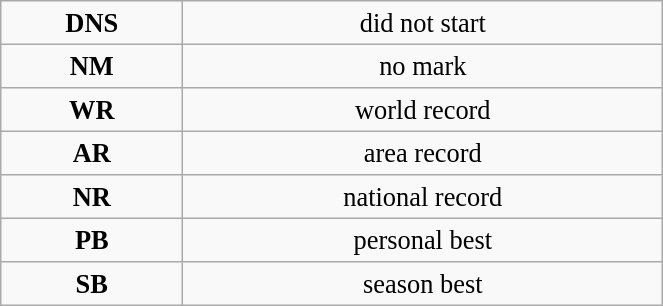<table class="wikitable" style=" text-align:center; font-size:110%;" width="35%">
<tr>
<td><strong>DNS</strong></td>
<td>did not start</td>
</tr>
<tr>
<td><strong>NM</strong></td>
<td>no mark</td>
</tr>
<tr>
<td><strong>WR</strong></td>
<td>world record</td>
</tr>
<tr>
<td><strong>AR</strong></td>
<td>area record</td>
</tr>
<tr>
<td><strong>NR</strong></td>
<td>national record</td>
</tr>
<tr>
<td><strong>PB</strong></td>
<td>personal best</td>
</tr>
<tr>
<td><strong>SB</strong></td>
<td>season best</td>
</tr>
</table>
